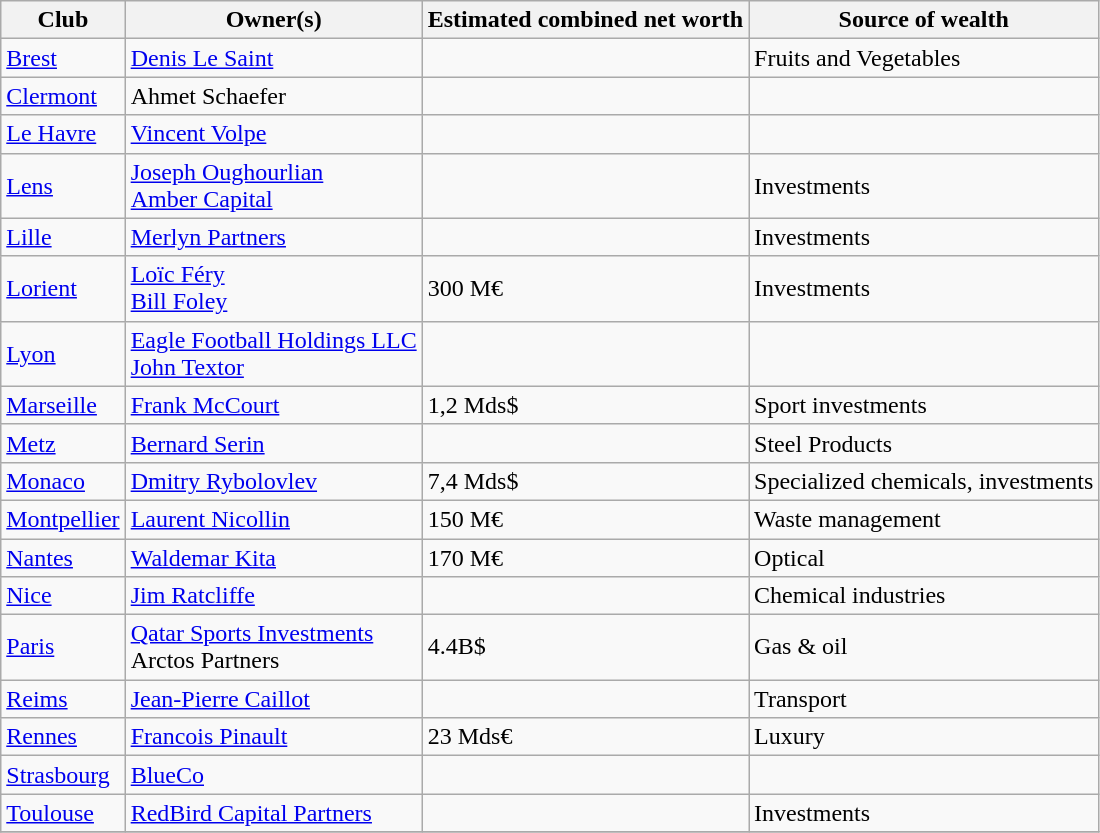<table class="wikitable sortable">
<tr>
<th>Club</th>
<th>Owner(s)</th>
<th>Estimated combined net worth</th>
<th>Source of wealth</th>
</tr>
<tr>
<td><a href='#'>Brest</a></td>
<td> <a href='#'>Denis Le Saint</a></td>
<td></td>
<td>Fruits and Vegetables</td>
</tr>
<tr>
<td><a href='#'>Clermont</a></td>
<td> Ahmet Schaefer</td>
<td></td>
<td></td>
</tr>
<tr>
<td><a href='#'>Le Havre</a></td>
<td> <a href='#'>Vincent Volpe</a></td>
<td></td>
<td></td>
</tr>
<tr>
<td><a href='#'>Lens</a></td>
<td> <a href='#'>Joseph Oughourlian</a><br> <a href='#'>Amber Capital</a><br></td>
<td></td>
<td>Investments</td>
</tr>
<tr>
<td><a href='#'>Lille</a></td>
<td> <a href='#'>Merlyn Partners</a></td>
<td></td>
<td>Investments</td>
</tr>
<tr>
<td><a href='#'>Lorient</a></td>
<td> <a href='#'>Loïc Féry</a> <br> <a href='#'>Bill Foley</a><br></td>
<td>300 M€</td>
<td>Investments</td>
</tr>
<tr>
<td><a href='#'>Lyon</a></td>
<td> <a href='#'>Eagle Football Holdings LLC</a><br> <a href='#'>John Textor</a><br></td>
<td></td>
<td></td>
</tr>
<tr>
<td><a href='#'>Marseille</a></td>
<td> <a href='#'>Frank McCourt</a></td>
<td>1,2 Mds$</td>
<td>Sport investments</td>
</tr>
<tr>
<td><a href='#'>Metz</a></td>
<td> <a href='#'>Bernard Serin</a></td>
<td></td>
<td>Steel Products</td>
</tr>
<tr>
<td><a href='#'>Monaco</a></td>
<td> <a href='#'>Dmitry Rybolovlev</a></td>
<td>7,4 Mds$</td>
<td>Specialized chemicals, investments</td>
</tr>
<tr>
<td><a href='#'>Montpellier</a></td>
<td> <a href='#'>Laurent Nicollin</a></td>
<td>150 M€</td>
<td>Waste management</td>
</tr>
<tr>
<td><a href='#'>Nantes</a></td>
<td> <a href='#'>Waldemar Kita</a></td>
<td>170 M€</td>
<td>Optical</td>
</tr>
<tr>
<td><a href='#'>Nice</a></td>
<td> <a href='#'>Jim Ratcliffe</a></td>
<td></td>
<td>Chemical industries</td>
</tr>
<tr>
<td><a href='#'>Paris</a></td>
<td> <a href='#'>Qatar Sports Investments</a> <br> Arctos Partners</td>
<td>4.4B$</td>
<td>Gas & oil</td>
</tr>
<tr>
<td><a href='#'>Reims</a></td>
<td> <a href='#'>Jean-Pierre Caillot</a></td>
<td></td>
<td>Transport</td>
</tr>
<tr>
<td><a href='#'>Rennes</a></td>
<td> <a href='#'>Francois Pinault</a></td>
<td>23 Mds€</td>
<td>Luxury</td>
</tr>
<tr>
<td><a href='#'>Strasbourg</a></td>
<td> <a href='#'>BlueCo</a></td>
<td></td>
<td></td>
</tr>
<tr>
<td><a href='#'>Toulouse</a></td>
<td> <a href='#'>RedBird Capital Partners</a></td>
<td></td>
<td>Investments</td>
</tr>
<tr>
</tr>
</table>
